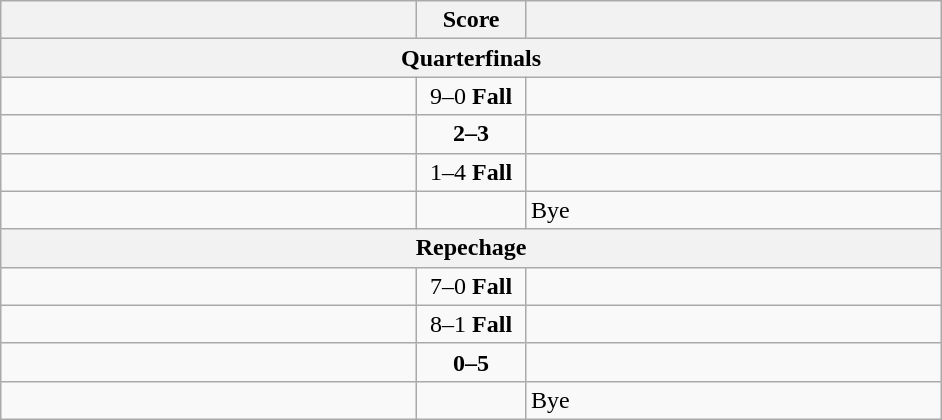<table class="wikitable" style="text-align: left;">
<tr>
<th align="right" width="270"></th>
<th width="65">Score</th>
<th align="left" width="270"></th>
</tr>
<tr>
<th colspan="3">Quarterfinals</th>
</tr>
<tr>
<td><strong></strong></td>
<td align=center>9–0 <strong>Fall</strong></td>
<td></td>
</tr>
<tr>
<td></td>
<td align=center><strong>2–3</strong></td>
<td><strong></strong></td>
</tr>
<tr>
<td></td>
<td align=center>1–4 <strong>Fall</strong></td>
<td><strong></strong></td>
</tr>
<tr>
<td><strong></strong></td>
<td></td>
<td>Bye</td>
</tr>
<tr>
<th colspan="3">Repechage</th>
</tr>
<tr>
<td><strong></strong></td>
<td align=center>7–0 <strong>Fall</strong></td>
<td></td>
</tr>
<tr>
<td><strong></strong></td>
<td align=center>8–1 <strong>Fall</strong></td>
<td></td>
</tr>
<tr>
<td></td>
<td align=center><strong>0–5</strong></td>
<td><strong></strong></td>
</tr>
<tr>
<td><strong></strong></td>
<td></td>
<td>Bye</td>
</tr>
</table>
